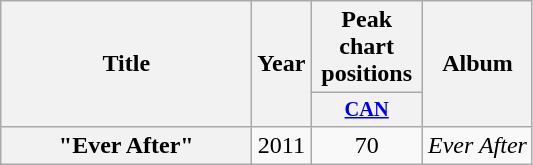<table class="wikitable plainrowheaders" style="text-align:center;" border="1">
<tr>
<th scope="col" rowspan="2" style="width:10em;">Title</th>
<th scope="col" rowspan="2">Year</th>
<th scope="col" colspan="1">Peak chart positions</th>
<th scope="col" rowspan="2">Album</th>
</tr>
<tr>
<th scope="col" style="width:5em;font-size:85%;"><a href='#'>CAN</a><br></th>
</tr>
<tr>
<th scope="row">"Ever After"</th>
<td>2011</td>
<td>70</td>
<td rowspan="1"><em>Ever After</em></td>
</tr>
</table>
